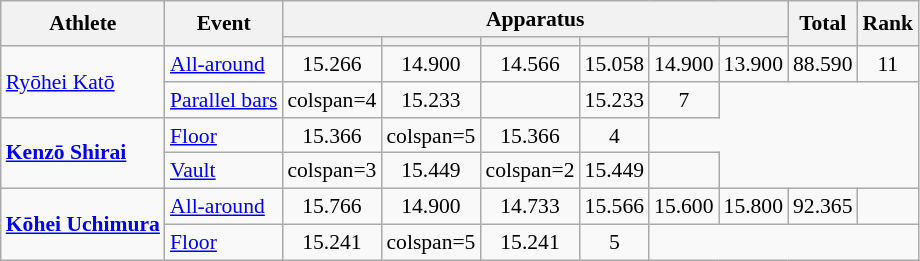<table class="wikitable" style="font-size:90%">
<tr>
<th rowspan=2>Athlete</th>
<th rowspan=2>Event</th>
<th colspan =6>Apparatus</th>
<th rowspan=2>Total</th>
<th rowspan=2>Rank</th>
</tr>
<tr style="font-size:95%">
<th></th>
<th></th>
<th></th>
<th></th>
<th></th>
<th></th>
</tr>
<tr align=center>
<td align=left rowspan=2><a href='#'>Ryōhei Katō</a></td>
<td align=left><a href='#'>All-around</a></td>
<td>15.266</td>
<td>14.900</td>
<td>14.566</td>
<td>15.058</td>
<td>14.900</td>
<td>13.900</td>
<td>88.590</td>
<td>11</td>
</tr>
<tr align=center>
<td align=left><a href='#'>Parallel bars</a></td>
<td>colspan=4 </td>
<td>15.233</td>
<td></td>
<td>15.233</td>
<td>7</td>
</tr>
<tr align=center>
<td align=left rowspan=2><strong><a href='#'>Kenzō Shirai</a></strong></td>
<td align=left><a href='#'>Floor</a></td>
<td>15.366</td>
<td>colspan=5 </td>
<td>15.366</td>
<td>4</td>
</tr>
<tr align=center>
<td align=left><a href='#'>Vault</a></td>
<td>colspan=3 </td>
<td>15.449</td>
<td>colspan=2 </td>
<td>15.449</td>
<td></td>
</tr>
<tr align=center>
<td align=left rowspan=2><strong><a href='#'>Kōhei Uchimura</a></strong></td>
<td align=left><a href='#'>All-around</a></td>
<td>15.766</td>
<td>14.900</td>
<td>14.733</td>
<td>15.566</td>
<td>15.600</td>
<td>15.800</td>
<td>92.365</td>
<td></td>
</tr>
<tr align=center>
<td align=left><a href='#'>Floor</a></td>
<td>15.241</td>
<td>colspan=5 </td>
<td>15.241</td>
<td>5</td>
</tr>
</table>
